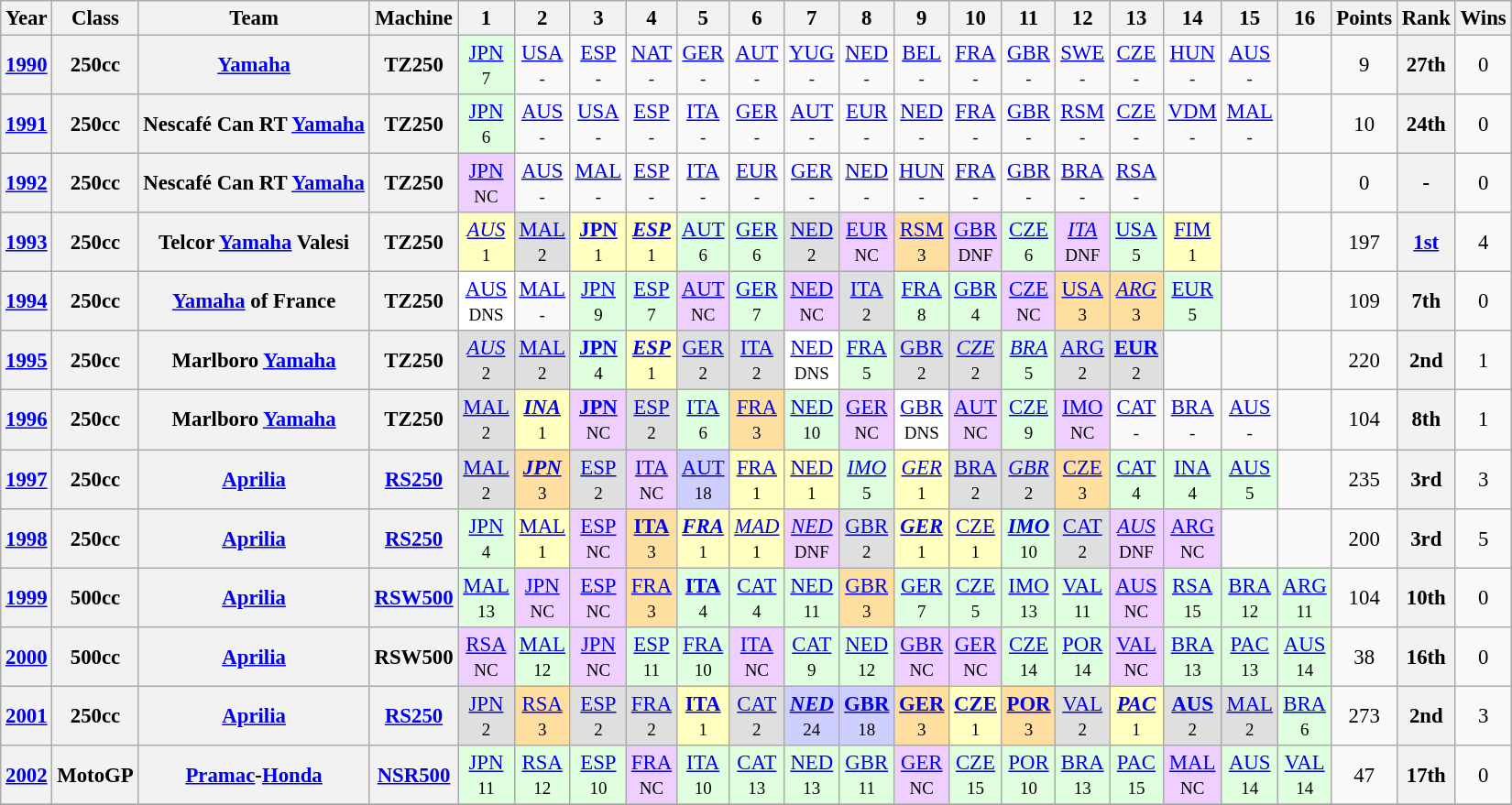<table class="wikitable" style="text-align:center; font-size:95%">
<tr>
<th>Year</th>
<th>Class</th>
<th>Team</th>
<th>Machine</th>
<th>1</th>
<th>2</th>
<th>3</th>
<th>4</th>
<th>5</th>
<th>6</th>
<th>7</th>
<th>8</th>
<th>9</th>
<th>10</th>
<th>11</th>
<th>12</th>
<th>13</th>
<th>14</th>
<th>15</th>
<th>16</th>
<th>Points</th>
<th>Rank</th>
<th>Wins</th>
</tr>
<tr>
<th><a href='#'>1990</a></th>
<th>250cc</th>
<th><a href='#'>Yamaha</a></th>
<th>TZ250</th>
<td style="background:#DFFFDF;"><a href='#'>JPN</a><br><small>7</small></td>
<td><a href='#'>USA</a><br><small>-</small></td>
<td><a href='#'>ESP</a><br><small>-</small></td>
<td><a href='#'>NAT</a><br><small>-</small></td>
<td><a href='#'>GER</a><br><small>-</small></td>
<td><a href='#'>AUT</a><br><small>-</small></td>
<td><a href='#'>YUG</a><br><small>-</small></td>
<td><a href='#'>NED</a><br><small>-</small></td>
<td><a href='#'>BEL</a><br><small>-</small></td>
<td><a href='#'>FRA</a><br><small>-</small></td>
<td><a href='#'>GBR</a><br><small>-</small></td>
<td><a href='#'>SWE</a><br><small>-</small></td>
<td><a href='#'>CZE</a><br><small>-</small></td>
<td><a href='#'>HUN</a><br><small>-</small></td>
<td><a href='#'>AUS</a><br><small>-</small></td>
<td></td>
<td>9</td>
<th>27th</th>
<td>0</td>
</tr>
<tr>
<th><a href='#'>1991</a></th>
<th>250cc</th>
<th>Nescafé Can RT <a href='#'>Yamaha</a></th>
<th>TZ250</th>
<td style="background:#DFFFDF;"><a href='#'>JPN</a><br><small>6</small></td>
<td><a href='#'>AUS</a><br><small>-</small></td>
<td><a href='#'>USA</a><br><small>-</small></td>
<td><a href='#'>ESP</a><br><small>-</small></td>
<td><a href='#'>ITA</a><br><small>-</small></td>
<td><a href='#'>GER</a><br><small>-</small></td>
<td><a href='#'>AUT</a><br><small>-</small></td>
<td><a href='#'>EUR</a><br><small>-</small></td>
<td><a href='#'>NED</a><br><small>-</small></td>
<td><a href='#'>FRA</a><br><small>-</small></td>
<td><a href='#'>GBR</a><br><small>-</small></td>
<td><a href='#'>RSM</a><br><small>-</small></td>
<td><a href='#'>CZE</a><br><small>-</small></td>
<td><a href='#'>VDM</a><br><small>-</small></td>
<td><a href='#'>MAL</a><br><small>-</small></td>
<td></td>
<td>10</td>
<th>24th</th>
<td>0</td>
</tr>
<tr>
<th><a href='#'>1992</a></th>
<th>250cc</th>
<th>Nescafé Can RT <a href='#'>Yamaha</a></th>
<th>TZ250</th>
<td style="background:#EFCFFF;"><a href='#'>JPN</a><br><small>NC</small></td>
<td><a href='#'>AUS</a><br><small>-</small></td>
<td><a href='#'>MAL</a><br><small>-</small></td>
<td><a href='#'>ESP</a><br><small>-</small></td>
<td><a href='#'>ITA</a><br><small>-</small></td>
<td><a href='#'>EUR</a><br><small>-</small></td>
<td><a href='#'>GER</a><br><small>-</small></td>
<td><a href='#'>NED</a><br><small>-</small></td>
<td><a href='#'>HUN</a><br><small>-</small></td>
<td><a href='#'>FRA</a><br><small>-</small></td>
<td><a href='#'>GBR</a><br><small>-</small></td>
<td><a href='#'>BRA</a><br><small>-</small></td>
<td><a href='#'>RSA</a><br><small>-</small></td>
<td></td>
<td></td>
<td></td>
<td>0</td>
<th>-</th>
<td>0</td>
</tr>
<tr>
<th><a href='#'>1993</a></th>
<th>250cc</th>
<th>Telcor <a href='#'>Yamaha</a> Valesi</th>
<th>TZ250</th>
<td style="background:#FFFFBF;"><em><a href='#'>AUS</a></em><br><small>1</small></td>
<td style="background:#DFDFDF;"><a href='#'>MAL</a><br><small>2</small></td>
<td style="background:#FFFFBF;"><strong><a href='#'>JPN</a></strong><br><small>1</small></td>
<td style="background:#FFFFBF;"><strong><em><a href='#'>ESP</a></em></strong><br><small>1</small></td>
<td style="background:#DFFFDF;"><a href='#'>AUT</a><br><small>6</small></td>
<td style="background:#DFFFDF;"><a href='#'>GER</a><br><small>6</small></td>
<td style="background:#DFDFDF;"><a href='#'>NED</a><br><small>2</small></td>
<td style="background:#EFCFFF;"><a href='#'>EUR</a><br><small>NC</small></td>
<td style="background:#FFDF9F;"><a href='#'>RSM</a><br><small>3</small></td>
<td style="background:#EFCFFF;"><a href='#'>GBR</a><br><small>DNF</small></td>
<td style="background:#DFFFDF;"><a href='#'>CZE</a><br><small>6</small></td>
<td style="background:#EFCFFF;"><em><a href='#'>ITA</a></em><br><small>DNF</small></td>
<td style="background:#DFFFDF;"><a href='#'>USA</a><br><small>5</small></td>
<td style="background:#FFFFBF;"><a href='#'>FIM</a><br><small>1</small></td>
<td></td>
<td></td>
<td>197</td>
<th><a href='#'>1st</a></th>
<td>4</td>
</tr>
<tr>
<th><a href='#'>1994</a></th>
<th>250cc</th>
<th><a href='#'>Yamaha</a> of France</th>
<th>TZ250</th>
<td style="background:#ffffff;"><a href='#'>AUS</a><br><small>DNS</small></td>
<td><a href='#'>MAL</a><br><small>-</small></td>
<td style="background:#DFFFDF;"><a href='#'>JPN</a><br><small>9</small></td>
<td style="background:#DFFFDF;"><a href='#'>ESP</a><br><small>7</small></td>
<td style="background:#EFCFFF;"><a href='#'>AUT</a><br><small>NC</small></td>
<td style="background:#DFFFDF;"><a href='#'>GER</a><br><small>7</small></td>
<td style="background:#EFCFFF;"><a href='#'>NED</a><br><small>NC</small></td>
<td style="background:#DFDFDF;"><a href='#'>ITA</a><br><small>2</small></td>
<td style="background:#DFFFDF;"><a href='#'>FRA</a><br><small>8</small></td>
<td style="background:#DFFFDF;"><a href='#'>GBR</a><br><small>4</small></td>
<td style="background:#EFCFFF;"><a href='#'>CZE</a><br><small>NC</small></td>
<td style="background:#FFDF9F;"><a href='#'>USA</a><br><small>3</small></td>
<td style="background:#FFDF9F;"><em><a href='#'>ARG</a></em><br><small>3</small></td>
<td style="background:#DFFFDF;"><a href='#'>EUR</a><br><small>5</small></td>
<td></td>
<td></td>
<td>109</td>
<th>7th</th>
<td>0</td>
</tr>
<tr>
<th><a href='#'>1995</a></th>
<th>250cc</th>
<th>Marlboro <a href='#'>Yamaha</a></th>
<th>TZ250</th>
<td style="background:#DFDFDF;"><em><a href='#'>AUS</a></em><br><small>2</small></td>
<td style="background:#DFDFDF;"><a href='#'>MAL</a><br><small>2</small></td>
<td style="background:#DFFFDF;"><strong><a href='#'>JPN</a></strong><br><small>4</small></td>
<td style="background:#FFFFBF;"><strong><em><a href='#'>ESP</a></em></strong><br><small>1</small></td>
<td style="background:#DFDFDF;"><a href='#'>GER</a><br><small>2</small></td>
<td style="background:#DFDFDF;"><a href='#'>ITA</a><br><small>2</small></td>
<td style="background:#ffffff;"><a href='#'>NED</a><br><small>DNS</small></td>
<td style="background:#DFFFDF;"><a href='#'>FRA</a><br><small>5</small></td>
<td style="background:#DFDFDF;"><a href='#'>GBR</a><br><small>2</small></td>
<td style="background:#DFDFDF;"><em><a href='#'>CZE</a></em><br><small>2</small></td>
<td style="background:#DFFFDF;"><em><a href='#'>BRA</a></em><br><small>5</small></td>
<td style="background:#DFDFDF;"><a href='#'>ARG</a><br><small>2</small></td>
<td style="background:#DFDFDF;"><strong><a href='#'>EUR</a></strong><br><small>2</small></td>
<td></td>
<td></td>
<td></td>
<td>220</td>
<th>2nd</th>
<td>1</td>
</tr>
<tr>
<th><a href='#'>1996</a></th>
<th>250cc</th>
<th>Marlboro <a href='#'>Yamaha</a></th>
<th>TZ250</th>
<td style="background:#DFDFDF;"><a href='#'>MAL</a><br><small>2</small></td>
<td style="background:#FFFFBF;"><strong><em><a href='#'>INA</a></em></strong><br><small>1</small></td>
<td style="background:#EFCFFF;"><strong><a href='#'>JPN</a></strong><br><small>NC</small></td>
<td style="background:#DFDFDF;"><a href='#'>ESP</a><br><small>2</small></td>
<td style="background:#DFFFDF;"><a href='#'>ITA</a><br><small>6</small></td>
<td style="background:#FFDF9F;"><a href='#'>FRA</a><br><small>3</small></td>
<td style="background:#DFFFDF;"><a href='#'>NED</a><br><small>10</small></td>
<td style="background:#EFCFFF;"><a href='#'>GER</a><br><small>NC</small></td>
<td style="background:#ffffff;"><a href='#'>GBR</a><br><small>DNS</small></td>
<td style="background:#EFCFFF;"><a href='#'>AUT</a><br><small>NC</small></td>
<td style="background:#DFFFDF;"><a href='#'>CZE</a><br><small>9</small></td>
<td style="background:#EFCFFF;"><a href='#'>IMO</a><br><small>NC</small></td>
<td><a href='#'>CAT</a><br><small>-</small></td>
<td><a href='#'>BRA</a><br><small>-</small></td>
<td><a href='#'>AUS</a><br><small>-</small></td>
<td></td>
<td>104</td>
<th>8th</th>
<td>1</td>
</tr>
<tr>
<th><a href='#'>1997</a></th>
<th>250cc</th>
<th><a href='#'>Aprilia</a></th>
<th><a href='#'>RS250</a></th>
<td style="background:#DFDFDF;"><a href='#'>MAL</a><br><small>2</small></td>
<td style="background:#FFDF9F;"><strong><em><a href='#'>JPN</a></em></strong><br><small>3</small></td>
<td style="background:#DFDFDF;"><a href='#'>ESP</a><br><small>2</small></td>
<td style="background:#EFCFFF;"><a href='#'>ITA</a><br><small>NC</small></td>
<td style="background:#CFCFFF;"><a href='#'>AUT</a><br><small>18</small></td>
<td style="background:#FFFFBF;"><a href='#'>FRA</a><br><small>1</small></td>
<td style="background:#FFFFBF;"><a href='#'>NED</a><br><small>1</small></td>
<td style="background:#DFFFDF;"><em><a href='#'>IMO</a></em><br><small>5</small></td>
<td style="background:#FFFFBF;"><em><a href='#'>GER</a></em><br><small>1</small></td>
<td style="background:#DFDFDF;"><a href='#'>BRA</a><br><small>2</small></td>
<td style="background:#DFDFDF;"><em><a href='#'>GBR</a></em><br><small>2</small></td>
<td style="background:#FFDF9F;"><a href='#'>CZE</a><br><small>3</small></td>
<td style="background:#DFFFDF;"><a href='#'>CAT</a><br><small>4</small></td>
<td style="background:#DFFFDF;"><a href='#'>INA</a><br><small>4</small></td>
<td style="background:#DFFFDF;"><a href='#'>AUS</a><br><small>5</small></td>
<td></td>
<td>235</td>
<th>3rd</th>
<td>3</td>
</tr>
<tr>
<th><a href='#'>1998</a></th>
<th>250cc</th>
<th><a href='#'>Aprilia</a></th>
<th><a href='#'>RS250</a></th>
<td style="background:#DFFFDF;"><a href='#'>JPN</a><br><small>4</small></td>
<td style="background:#FFFFBF;"><a href='#'>MAL</a><br><small>1</small></td>
<td style="background:#EFCFFF;"><a href='#'>ESP</a><br><small>NC</small></td>
<td style="background:#FFDF9F;"><strong><a href='#'>ITA</a></strong><br><small>3</small></td>
<td style="background:#FFFFBF;"><strong><em><a href='#'>FRA</a></em></strong><br><small>1</small></td>
<td style="background:#FFFFBF;"><em><a href='#'>MAD</a></em><br><small>1</small></td>
<td style="background:#EFCFFF;"><em><a href='#'>NED</a></em><br><small>DNF</small></td>
<td style="background:#DFDFDF;"><a href='#'>GBR</a><br><small>2</small></td>
<td style="background:#FFFFBF;"><strong><em><a href='#'>GER</a></em></strong><br><small>1</small></td>
<td style="background:#FFFFBF;"><a href='#'>CZE</a><br><small>1</small></td>
<td style="background:#DFFFDF;"><strong><em><a href='#'>IMO</a></em></strong><br><small>10</small></td>
<td style="background:#DFDFDF;"><a href='#'>CAT</a><br><small>2</small></td>
<td style="background:#EFCFFF;"><em><a href='#'>AUS</a></em><br><small>DNF</small></td>
<td style="background:#EFCFFF;"><a href='#'>ARG</a><br><small>NC</small></td>
<td></td>
<td></td>
<td>200</td>
<th>3rd</th>
<td>5</td>
</tr>
<tr>
<th><a href='#'>1999</a></th>
<th>500cc</th>
<th><a href='#'>Aprilia</a></th>
<th><a href='#'>RSW500</a></th>
<td style="background:#DFFFDF;"><a href='#'>MAL</a><br><small>13</small></td>
<td style="background:#EFCFFF;"><a href='#'>JPN</a><br><small>NC</small></td>
<td style="background:#EFCFFF;"><a href='#'>ESP</a><br><small>NC</small></td>
<td style="background:#FFDF9F;"><a href='#'>FRA</a><br><small>3</small></td>
<td style="background:#DFFFDF;"><strong><a href='#'>ITA</a></strong><br><small>4</small></td>
<td style="background:#DFFFDF;"><a href='#'>CAT</a><br><small>4</small></td>
<td style="background:#DFFFDF;"><a href='#'>NED</a><br><small>11</small></td>
<td style="background:#FFDF9F;"><a href='#'>GBR</a><br><small>3</small></td>
<td style="background:#DFFFDF;"><a href='#'>GER</a><br><small>7</small></td>
<td style="background:#DFFFDF;"><a href='#'>CZE</a><br><small>5</small></td>
<td style="background:#DFFFDF;"><a href='#'>IMO</a><br><small>13</small></td>
<td style="background:#DFFFDF;"><a href='#'>VAL</a><br><small>11</small></td>
<td style="background:#EFCFFF;"><a href='#'>AUS</a><br><small>NC</small></td>
<td style="background:#DFFFDF;"><a href='#'>RSA</a><br><small>15</small></td>
<td style="background:#DFFFDF;"><a href='#'>BRA</a><br><small>12</small></td>
<td style="background:#DFFFDF;"><a href='#'>ARG</a><br><small>11</small></td>
<td>104</td>
<th>10th</th>
<td>0</td>
</tr>
<tr>
<th><a href='#'>2000</a></th>
<th>500cc</th>
<th><a href='#'>Aprilia</a></th>
<th>RSW500</th>
<td style="background:#EFCFFF;"><a href='#'>RSA</a><br><small>NC</small></td>
<td style="background:#DFFFDF;"><a href='#'>MAL</a><br><small>12</small></td>
<td style="background:#EFCFFF;"><a href='#'>JPN</a><br><small>NC</small></td>
<td style="background:#DFFFDF;"><a href='#'>ESP</a><br><small>11</small></td>
<td style="background:#DFFFDF;"><a href='#'>FRA</a><br><small>10</small></td>
<td style="background:#EFCFFF;"><a href='#'>ITA</a><br><small>NC</small></td>
<td style="background:#DFFFDF;"><a href='#'>CAT</a><br><small>9</small></td>
<td style="background:#DFFFDF;"><a href='#'>NED</a><br><small>12</small></td>
<td style="background:#EFCFFF;"><a href='#'>GBR</a><br><small>NC</small></td>
<td style="background:#EFCFFF;"><a href='#'>GER</a><br><small>NC</small></td>
<td style="background:#DFFFDF;"><a href='#'>CZE</a><br><small>14</small></td>
<td style="background:#DFFFDF;"><a href='#'>POR</a><br><small>14</small></td>
<td style="background:#EFCFFF;"><a href='#'>VAL</a><br><small>NC</small></td>
<td style="background:#DFFFDF;"><a href='#'>BRA</a><br><small>13</small></td>
<td style="background:#DFFFDF;"><a href='#'>PAC</a><br><small>13</small></td>
<td style="background:#DFFFDF;"><a href='#'>AUS</a><br><small>14</small></td>
<td>38</td>
<th>16th</th>
<td>0</td>
</tr>
<tr>
<th><a href='#'>2001</a></th>
<th>250cc</th>
<th><a href='#'>Aprilia</a></th>
<th><a href='#'>RS250</a></th>
<td style="background:#DFDFDF;"><a href='#'>JPN</a><br><small>2</small></td>
<td style="background:#FFDF9F;"><a href='#'>RSA</a><br><small>3</small></td>
<td style="background:#DFDFDF;"><a href='#'>ESP</a><br><small>2</small></td>
<td style="background:#DFDFDF;"><a href='#'>FRA</a><br><small>2</small></td>
<td style="background:#FFFFBF;"><strong><a href='#'>ITA</a></strong><br><small>1</small></td>
<td style="background:#DFDFDF;"><a href='#'>CAT</a><br><small>2</small></td>
<td style="background:#CFCFFF;"><strong><em><a href='#'>NED</a></em></strong><br><small>24</small></td>
<td style="background:#CFCFFF;"><strong><a href='#'>GBR</a></strong><br><small>18</small></td>
<td style="background:#FFDF9F;"><strong><a href='#'>GER</a></strong><br><small>3</small></td>
<td style="background:#FFFFBF;"><strong><a href='#'>CZE</a></strong><br><small>1</small></td>
<td style="background:#FFDF9F;"><strong><a href='#'>POR</a></strong><br><small>3</small></td>
<td style="background:#DFDFDF;"><a href='#'>VAL</a><br><small>2</small></td>
<td style="background:#FFFFBF;"><strong><em><a href='#'>PAC</a></em></strong><br><small>1</small></td>
<td style="background:#DFDFDF;"><strong><a href='#'>AUS</a></strong><br><small>2</small></td>
<td style="background:#DFDFDF;"><a href='#'>MAL</a><br><small>2</small></td>
<td style="background:#DFFFDF;"><a href='#'>BRA</a><br><small>6</small></td>
<td>273</td>
<th>2nd</th>
<td>3</td>
</tr>
<tr>
<th><a href='#'>2002</a></th>
<th>MotoGP</th>
<th><a href='#'>Pramac</a>-<a href='#'>Honda</a></th>
<th><a href='#'>NSR500</a></th>
<td style="background:#DFFFDF;"><a href='#'>JPN</a><br><small>11</small></td>
<td style="background:#DFFFDF;"><a href='#'>RSA</a><br><small>12</small></td>
<td style="background:#DFFFDF;"><a href='#'>ESP</a><br><small>10</small></td>
<td style="background:#EFCFFF;"><a href='#'>FRA</a><br><small>NC</small></td>
<td style="background:#DFFFDF;"><a href='#'>ITA</a><br><small>10</small></td>
<td style="background:#DFFFDF;"><a href='#'>CAT</a><br><small>13</small></td>
<td style="background:#DFFFDF;"><a href='#'>NED</a><br><small>13</small></td>
<td style="background:#DFFFDF;"><a href='#'>GBR</a><br><small>11</small></td>
<td style="background:#EFCFFF;"><a href='#'>GER</a><br><small>NC</small></td>
<td style="background:#DFFFDF;"><a href='#'>CZE</a><br><small>15</small></td>
<td style="background:#DFFFDF;"><a href='#'>POR</a><br><small>10</small></td>
<td style="background:#DFFFDF;"><a href='#'>BRA</a><br><small>13</small></td>
<td style="background:#DFFFDF;"><a href='#'>PAC</a><br><small>15</small></td>
<td style="background:#EFCFFF;"><a href='#'>MAL</a><br><small>NC</small></td>
<td style="background:#DFFFDF;"><a href='#'>AUS</a><br><small>14</small></td>
<td style="background:#DFFFDF;"><a href='#'>VAL</a><br><small>14</small></td>
<td>47</td>
<th>17th</th>
<td>0</td>
</tr>
<tr>
</tr>
</table>
